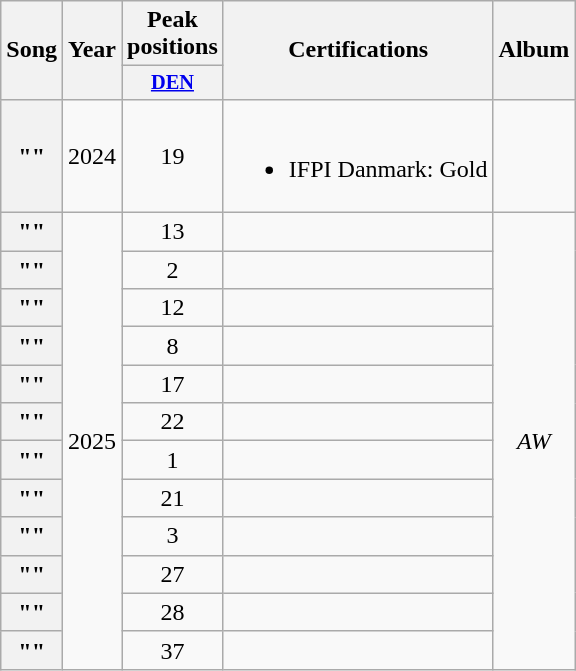<table class="wikitable plainrowheaders" style="text-align:center">
<tr>
<th scope="col" rowspan="2">Song</th>
<th scope="col" rowspan="2">Year</th>
<th scope="col" colspan="1">Peak positions</th>
<th scope="col" rowspan="2">Certifications</th>
<th scope="col" rowspan="2">Album</th>
</tr>
<tr>
<th scope="col" style="width:3em;font-size:85%;"><a href='#'>DEN</a><br></th>
</tr>
<tr>
<th scope="row">""</th>
<td>2024</td>
<td>19</td>
<td><br><ul><li>IFPI Danmark: Gold</li></ul></td>
<td></td>
</tr>
<tr>
<th scope="row">""</th>
<td rowspan="13">2025</td>
<td>13</td>
<td></td>
<td rowspan="13"><em>AW</em></td>
</tr>
<tr>
<th scope="row">""<br></th>
<td>2</td>
<td></td>
</tr>
<tr>
<th scope="row">""</th>
<td>12</td>
<td></td>
</tr>
<tr>
<th scope="row">""<br></th>
<td>8</td>
<td></td>
</tr>
<tr>
<th scope="row">""</th>
<td>17</td>
<td></td>
</tr>
<tr>
<th scope="row">""</th>
<td>22</td>
<td></td>
</tr>
<tr>
<th scope="row">""<br></th>
<td>1</td>
<td></td>
</tr>
<tr>
<th scope="row">""</th>
<td>21</td>
<td></td>
</tr>
<tr>
<th scope="row">""<br></th>
<td>3</td>
<td></td>
</tr>
<tr>
<th scope="row">""</th>
<td>27</td>
<td></td>
</tr>
<tr>
<th scope="row">""</th>
<td>28</td>
<td></td>
</tr>
<tr>
<th scope="row">""</th>
<td>37</td>
<td></td>
</tr>
</table>
